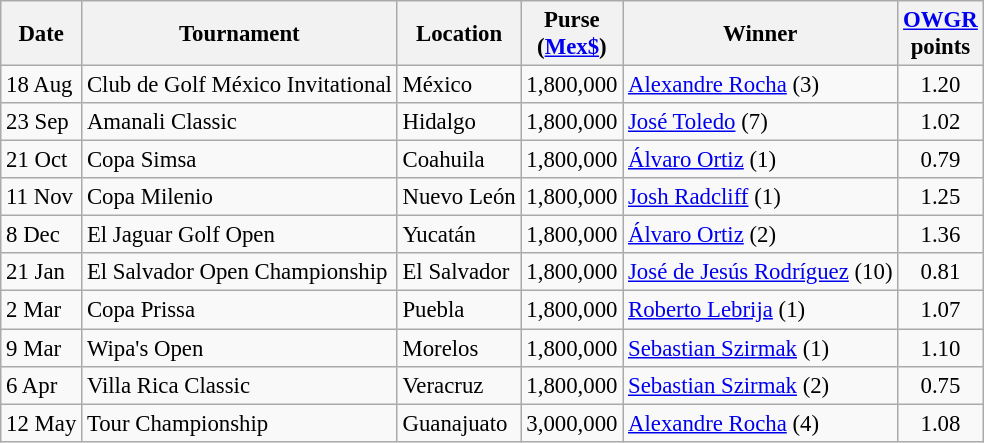<table class="wikitable" style="font-size:95%">
<tr>
<th>Date</th>
<th>Tournament</th>
<th>Location</th>
<th>Purse<br>(<a href='#'>Mex$</a>)</th>
<th>Winner</th>
<th><a href='#'>OWGR</a><br>points</th>
</tr>
<tr>
<td>18 Aug</td>
<td>Club de Golf México Invitational</td>
<td>México</td>
<td align=right>1,800,000</td>
<td> <a href='#'>Alexandre Rocha</a> (3)</td>
<td align=center>1.20</td>
</tr>
<tr>
<td>23 Sep</td>
<td>Amanali Classic</td>
<td>Hidalgo</td>
<td align=right>1,800,000</td>
<td> <a href='#'>José Toledo</a> (7)</td>
<td align=center>1.02</td>
</tr>
<tr>
<td>21 Oct</td>
<td>Copa Simsa</td>
<td>Coahuila</td>
<td align=right>1,800,000</td>
<td> <a href='#'>Álvaro Ortiz</a> (1)</td>
<td align=center>0.79</td>
</tr>
<tr>
<td>11 Nov</td>
<td>Copa Milenio</td>
<td>Nuevo León</td>
<td align=right>1,800,000</td>
<td> <a href='#'>Josh Radcliff</a> (1)</td>
<td align=center>1.25</td>
</tr>
<tr>
<td>8 Dec</td>
<td>El Jaguar Golf Open</td>
<td>Yucatán</td>
<td align=right>1,800,000</td>
<td> <a href='#'>Álvaro Ortiz</a> (2)</td>
<td align=center>1.36</td>
</tr>
<tr>
<td>21 Jan</td>
<td>El Salvador Open Championship</td>
<td>El Salvador</td>
<td align=right>1,800,000</td>
<td> <a href='#'>José de Jesús Rodríguez</a> (10)</td>
<td align=center>0.81</td>
</tr>
<tr>
<td>2 Mar</td>
<td>Copa Prissa</td>
<td>Puebla</td>
<td align=right>1,800,000</td>
<td> <a href='#'>Roberto Lebrija</a> (1)</td>
<td align=center>1.07</td>
</tr>
<tr>
<td>9 Mar</td>
<td>Wipa's Open</td>
<td>Morelos</td>
<td align=right>1,800,000</td>
<td> <a href='#'>Sebastian Szirmak</a> (1)</td>
<td align=center>1.10</td>
</tr>
<tr>
<td>6 Apr</td>
<td>Villa Rica Classic</td>
<td>Veracruz</td>
<td align=right>1,800,000</td>
<td> <a href='#'>Sebastian Szirmak</a> (2)</td>
<td align=center>0.75</td>
</tr>
<tr>
<td>12 May</td>
<td>Tour Championship</td>
<td>Guanajuato</td>
<td align=right>3,000,000</td>
<td> <a href='#'>Alexandre Rocha</a> (4)</td>
<td align=center>1.08</td>
</tr>
</table>
